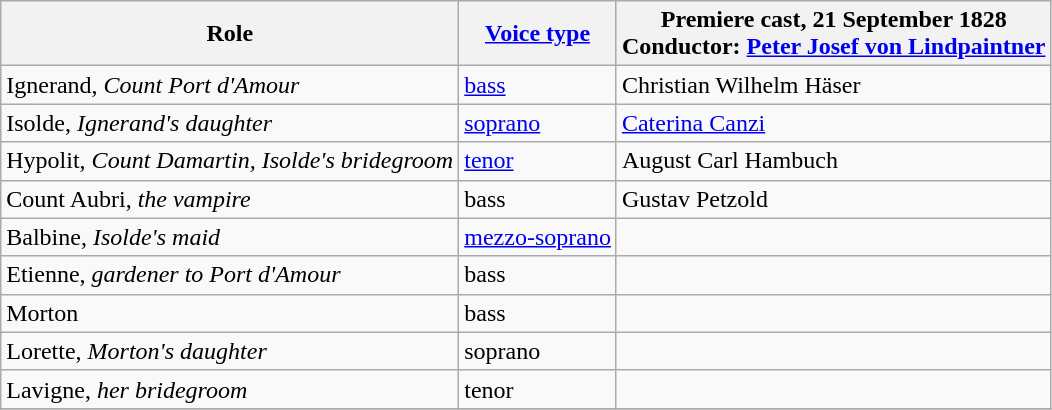<table class="wikitable">
<tr>
<th>Role</th>
<th><a href='#'>Voice type</a></th>
<th>Premiere cast, 21 September 1828<br>Conductor: <a href='#'>Peter Josef von Lindpaintner</a></th>
</tr>
<tr>
<td>Ignerand, <em>Count Port d'Amour</em></td>
<td><a href='#'>bass</a></td>
<td>Christian Wilhelm Häser</td>
</tr>
<tr>
<td>Isolde, <em>Ignerand's daughter</em></td>
<td><a href='#'>soprano</a></td>
<td><a href='#'>Caterina Canzi</a></td>
</tr>
<tr>
<td>Hypolit, <em>Count Damartin, Isolde's bridegroom</em></td>
<td><a href='#'>tenor</a></td>
<td>August Carl Hambuch</td>
</tr>
<tr>
<td>Count Aubri, <em>the vampire</em></td>
<td>bass</td>
<td>Gustav Petzold</td>
</tr>
<tr>
<td>Balbine, <em>Isolde's maid</em></td>
<td><a href='#'>mezzo-soprano</a></td>
<td></td>
</tr>
<tr>
<td>Etienne, <em>gardener to Port d'Amour</em></td>
<td>bass</td>
<td></td>
</tr>
<tr>
<td>Morton</td>
<td>bass</td>
<td></td>
</tr>
<tr>
<td>Lorette, <em>Morton's daughter</em></td>
<td>soprano</td>
<td></td>
</tr>
<tr>
<td>Lavigne, <em>her bridegroom</em></td>
<td>tenor</td>
<td></td>
</tr>
<tr>
</tr>
</table>
